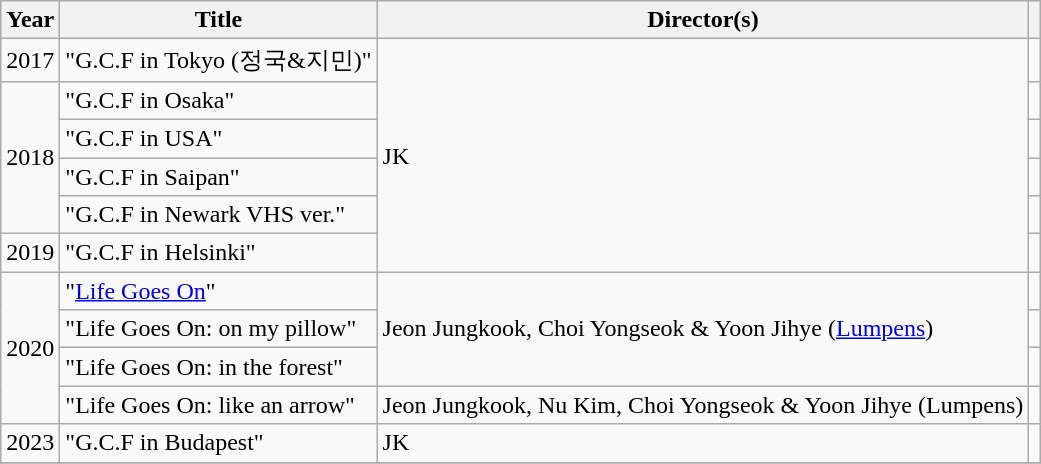<table class="wikitable sortable">
<tr>
<th>Year</th>
<th>Title</th>
<th>Director(s)</th>
<th class="unsortable"></th>
</tr>
<tr>
<td>2017</td>
<td>"G.C.F in Tokyo (정국&지민)"</td>
<td rowspan=6>JK</td>
<td></td>
</tr>
<tr>
<td rowspan="4">2018</td>
<td>"G.C.F in Osaka"</td>
<td></td>
</tr>
<tr>
<td>"G.C.F in USA"</td>
<td></td>
</tr>
<tr>
<td>"G.C.F in Saipan"</td>
<td></td>
</tr>
<tr>
<td>"G.C.F in Newark VHS ver."</td>
<td></td>
</tr>
<tr>
<td>2019</td>
<td>"G.C.F in Helsinki"</td>
<td></td>
</tr>
<tr>
<td rowspan="4">2020</td>
<td>"<a href='#'>Life Goes On</a>"</td>
<td rowspan="3">Jeon Jungkook, Choi Yongseok & Yoon Jihye (<a href='#'>Lumpens</a>)</td>
<td></td>
</tr>
<tr>
<td>"Life Goes On: on my pillow"</td>
<td></td>
</tr>
<tr>
<td>"Life Goes On: in the forest"</td>
<td></td>
</tr>
<tr>
<td>"Life Goes On: like an arrow"</td>
<td>Jeon Jungkook, Nu Kim, Choi Yongseok & Yoon Jihye (Lumpens)</td>
<td></td>
</tr>
<tr>
<td>2023</td>
<td>"G.C.F in Budapest"</td>
<td>JK</td>
<td></td>
</tr>
<tr>
</tr>
</table>
